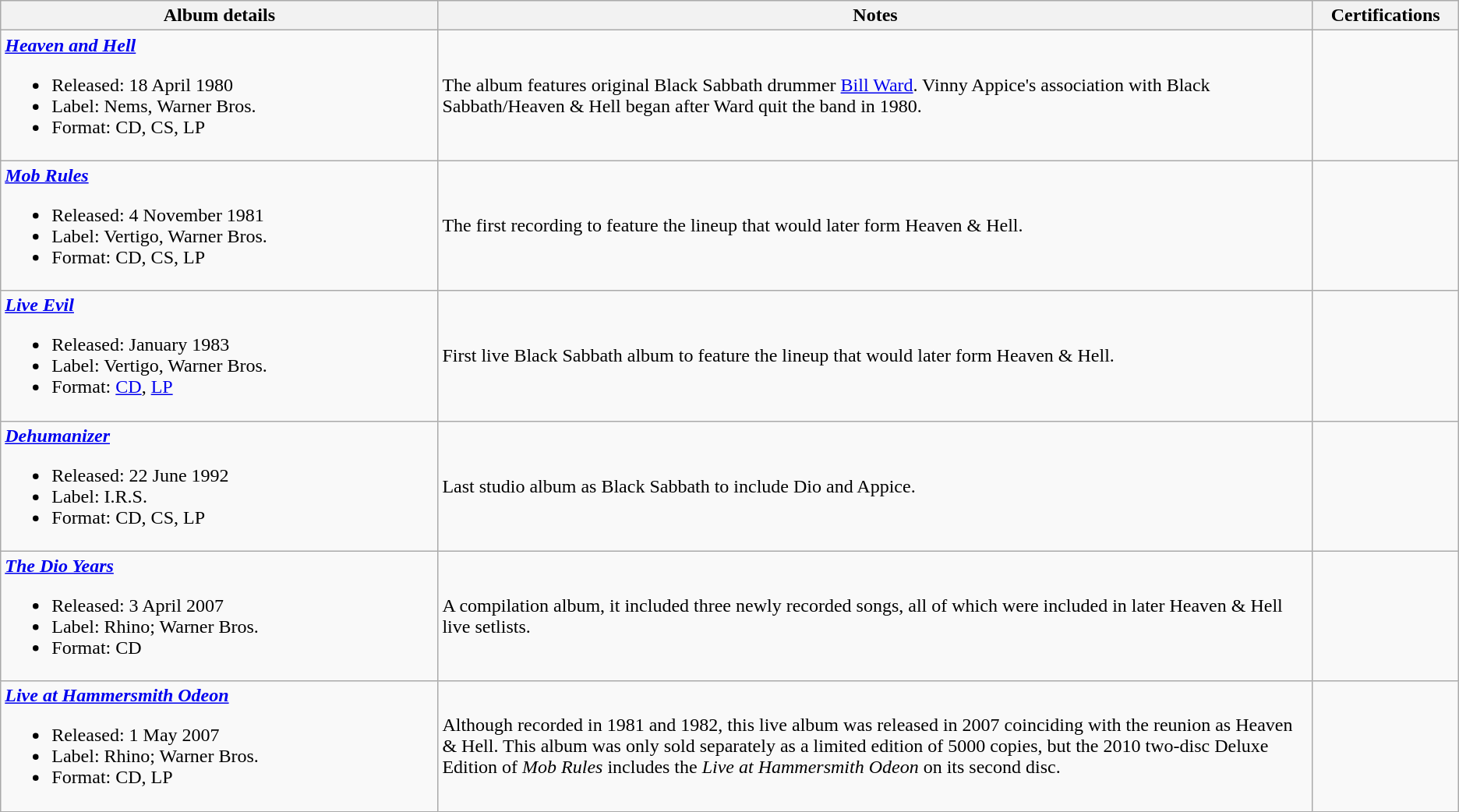<table class="wikitable">
<tr>
<th width="30%">Album details</th>
<th width="60%">Notes</th>
<th width="10%">Certifications</th>
</tr>
<tr>
<td><strong><em><a href='#'>Heaven and Hell</a></em></strong><br><ul><li>Released: 18 April 1980</li><li>Label: Nems, Warner Bros.</li><li>Format: CD, CS, LP</li></ul></td>
<td>The album features original Black Sabbath drummer <a href='#'>Bill Ward</a>. Vinny Appice's association with Black Sabbath/Heaven & Hell began after Ward quit the band in 1980.</td>
<td><br><br></td>
</tr>
<tr>
<td><strong><em><a href='#'>Mob Rules</a></em></strong><br><ul><li>Released: 4 November 1981</li><li>Label: Vertigo, Warner Bros.</li><li>Format: CD, CS, LP</li></ul></td>
<td>The first recording to feature the lineup that would later form Heaven & Hell.</td>
<td><br><br></td>
</tr>
<tr>
<td><strong><em><a href='#'>Live Evil</a></em></strong><br><ul><li>Released: January 1983</li><li>Label: Vertigo, Warner Bros.</li><li>Format: <a href='#'>CD</a>, <a href='#'>LP</a></li></ul></td>
<td>First live Black Sabbath album to feature the lineup that would later form Heaven & Hell.</td>
<td></td>
</tr>
<tr>
<td><strong><em><a href='#'>Dehumanizer</a></em></strong><br><ul><li>Released: 22 June 1992</li><li>Label: I.R.S.</li><li>Format: CD, CS, LP</li></ul></td>
<td>Last studio album as Black Sabbath to include Dio and Appice.</td>
<td></td>
</tr>
<tr>
<td><strong><em><a href='#'>The Dio Years</a></em></strong><br><ul><li>Released: 3 April 2007</li><li>Label: Rhino; Warner Bros.</li><li>Format: CD</li></ul></td>
<td>A compilation album, it included three newly recorded songs, all of which were included in later Heaven & Hell live setlists.</td>
<td></td>
</tr>
<tr>
<td><strong><em><a href='#'>Live at Hammersmith Odeon</a></em></strong><br><ul><li>Released: 1 May 2007</li><li>Label: Rhino; Warner Bros.</li><li>Format: CD, LP</li></ul></td>
<td>Although recorded in 1981 and 1982, this live album was released in 2007 coinciding with the reunion as Heaven & Hell. This album was only sold separately as a limited edition of 5000 copies, but the 2010 two-disc Deluxe Edition of <em>Mob Rules</em> includes the <em>Live at Hammersmith Odeon</em> on its second disc.</td>
<td></td>
</tr>
</table>
